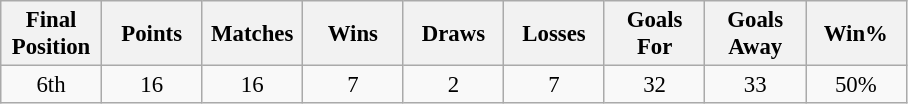<table class="wikitable" style="font-size: 95%; text-align: center;">
<tr>
<th width=60>Final Position</th>
<th width=60>Points</th>
<th width=60>Matches</th>
<th width=60>Wins</th>
<th width=60>Draws</th>
<th width=60>Losses</th>
<th width=60>Goals For</th>
<th width=60>Goals Away</th>
<th width=60>Win%</th>
</tr>
<tr>
<td>6th</td>
<td>16</td>
<td>16</td>
<td>7</td>
<td>2</td>
<td>7</td>
<td>32</td>
<td>33</td>
<td>50%</td>
</tr>
</table>
